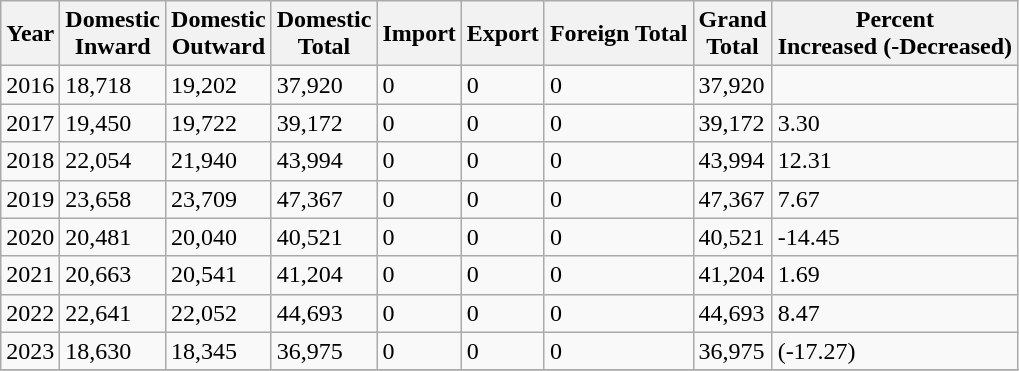<table class="wikitable sortable">
<tr>
<th>Year</th>
<th>Domestic<br>Inward</th>
<th>Domestic<br>Outward</th>
<th>Domestic<br>Total</th>
<th>Import</th>
<th>Export</th>
<th>Foreign Total</th>
<th>Grand<br>Total</th>
<th>Percent<br>Increased
(-Decreased)</th>
</tr>
<tr>
<td>2016</td>
<td>18,718</td>
<td>19,202</td>
<td>37,920</td>
<td>0</td>
<td>0</td>
<td>0</td>
<td>37,920</td>
<td></td>
</tr>
<tr>
<td>2017</td>
<td>19,450</td>
<td>19,722</td>
<td>39,172</td>
<td>0</td>
<td>0</td>
<td>0</td>
<td>39,172</td>
<td>3.30</td>
</tr>
<tr>
<td>2018</td>
<td>22,054</td>
<td>21,940</td>
<td>43,994</td>
<td>0</td>
<td>0</td>
<td>0</td>
<td>43,994</td>
<td>12.31</td>
</tr>
<tr>
<td>2019</td>
<td>23,658</td>
<td>23,709</td>
<td>47,367</td>
<td>0</td>
<td>0</td>
<td>0</td>
<td>47,367</td>
<td>7.67</td>
</tr>
<tr>
<td>2020</td>
<td>20,481</td>
<td>20,040</td>
<td>40,521</td>
<td>0</td>
<td>0</td>
<td>0</td>
<td>40,521</td>
<td>-14.45</td>
</tr>
<tr>
<td>2021</td>
<td>20,663</td>
<td>20,541</td>
<td>41,204</td>
<td>0</td>
<td>0</td>
<td>0</td>
<td>41,204</td>
<td>1.69</td>
</tr>
<tr>
<td>2022</td>
<td>22,641</td>
<td>22,052</td>
<td>44,693</td>
<td>0</td>
<td>0</td>
<td>0</td>
<td>44,693</td>
<td>8.47</td>
</tr>
<tr>
<td>2023</td>
<td>18,630</td>
<td>18,345</td>
<td>36,975</td>
<td>0</td>
<td>0</td>
<td>0</td>
<td>36,975</td>
<td>(-17.27)</td>
</tr>
<tr>
</tr>
</table>
